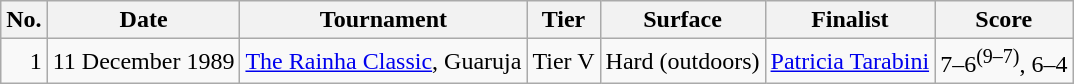<table class="sortable wikitable">
<tr>
<th>No.</th>
<th>Date</th>
<th>Tournament</th>
<th>Tier</th>
<th>Surface</th>
<th>Finalist</th>
<th>Score</th>
</tr>
<tr bgcolor=>
<td align="right">1</td>
<td align="right">11 December 1989</td>
<td><a href='#'>The Rainha Classic</a>, Guaruja</td>
<td>Tier V</td>
<td align="right">Hard (outdoors)</td>
<td> <a href='#'>Patricia Tarabini</a></td>
<td>7–6<sup>(9–7)</sup>, 6–4</td>
</tr>
</table>
